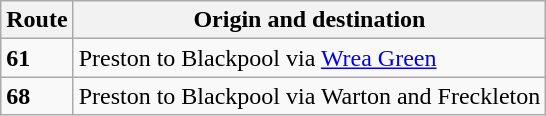<table class="wikitable">
<tr>
<th>Route</th>
<th>Origin and destination</th>
</tr>
<tr>
<td><strong>61</strong></td>
<td>Preston to Blackpool via <a href='#'>Wrea Green</a></td>
</tr>
<tr>
<td><strong>68</strong></td>
<td>Preston to Blackpool via Warton and Freckleton</td>
</tr>
</table>
